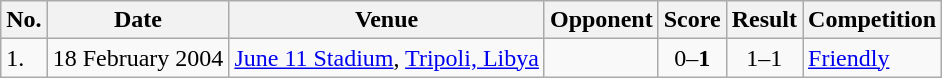<table class="wikitable" style="font-size:100%;">
<tr>
<th>No.</th>
<th>Date</th>
<th>Venue</th>
<th>Opponent</th>
<th>Score</th>
<th>Result</th>
<th>Competition</th>
</tr>
<tr>
<td>1.</td>
<td>18 February 2004</td>
<td><a href='#'>June 11 Stadium</a>, <a href='#'>Tripoli, Libya</a></td>
<td></td>
<td align=center>0–<strong>1</strong></td>
<td align=center>1–1</td>
<td><a href='#'>Friendly</a></td>
</tr>
</table>
